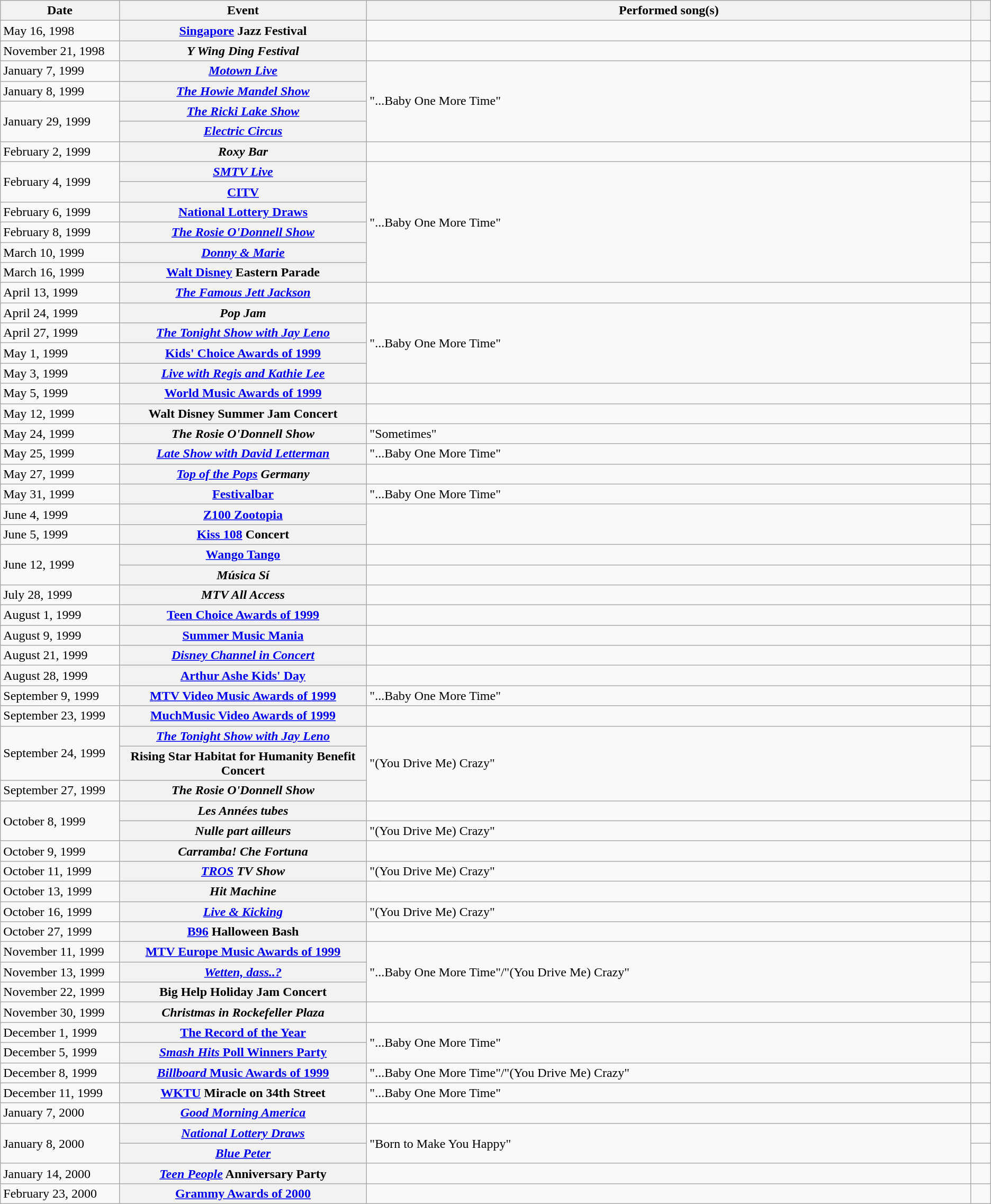<table class="wikitable sortable plainrowheaders">
<tr>
<th style="width:12%;">Date</th>
<th style="width:25%;">Event</th>
<th>Performed song(s)</th>
<th style="width:2%;"></th>
</tr>
<tr>
<td>May 16, 1998</td>
<th scope="row"><a href='#'>Singapore</a> Jazz Festival</th>
<td></td>
<td style="text-align:center;"></td>
</tr>
<tr>
<td>November 21, 1998</td>
<th scope="row"><em>Y Wing Ding Festival</em></th>
<td></td>
<td style="text-align:center;"></td>
</tr>
<tr>
<td>January 7, 1999</td>
<th scope="row"><em><a href='#'>Motown Live</a></em></th>
<td rowspan="4">"...Baby One More Time"</td>
<td style="text-align:center;"></td>
</tr>
<tr>
<td>January 8, 1999</td>
<th scope="row"><em><a href='#'>The Howie Mandel Show</a></em></th>
<td style="text-align:center;"></td>
</tr>
<tr>
<td rowspan="2">January 29, 1999</td>
<th scope="row"><em><a href='#'>The Ricki Lake Show</a></em></th>
<td style="text-align:center;"></td>
</tr>
<tr>
<th scope="row"><em><a href='#'>Electric Circus</a></em></th>
<td style="text-align:center;"></td>
</tr>
<tr>
<td>February 2, 1999</td>
<th scope="row"><em>Roxy Bar</em></th>
<td></td>
<td style="text-align:center;"></td>
</tr>
<tr>
<td rowspan="2">February 4, 1999</td>
<th scope="row"><em><a href='#'>SMTV Live</a></em></th>
<td rowspan="6">"...Baby One More Time"</td>
<td style="text-align:center;"></td>
</tr>
<tr>
<th scope="row"><a href='#'>CITV</a></th>
<td style="text-align:center;"></td>
</tr>
<tr>
<td>February 6, 1999</td>
<th scope="row"><a href='#'>National Lottery Draws</a></th>
<td style="text-align:center;"></td>
</tr>
<tr>
<td>February 8, 1999</td>
<th scope="row"><em><a href='#'>The Rosie O'Donnell Show</a></em></th>
<td style="text-align:center;"></td>
</tr>
<tr>
<td>March 10, 1999</td>
<th scope="row"><em><a href='#'>Donny & Marie</a></em></th>
<td style="text-align:center;"></td>
</tr>
<tr>
<td>March 16, 1999</td>
<th scope="row"><a href='#'>Walt Disney</a> Eastern Parade</th>
<td style="text-align:center;"></td>
</tr>
<tr>
<td>April 13, 1999</td>
<th scope="row"><em><a href='#'>The Famous Jett Jackson</a></em></th>
<td></td>
<td style="text-align:center;"></td>
</tr>
<tr>
<td>April 24, 1999</td>
<th scope="row"><em>Pop Jam</em></th>
<td rowspan="4">"...Baby One More Time"</td>
<td style="text-align:center;"></td>
</tr>
<tr>
<td>April 27, 1999</td>
<th scope="row"><em><a href='#'>The Tonight Show with Jay Leno</a></em></th>
<td style="text-align:center;"></td>
</tr>
<tr>
<td>May 1, 1999</td>
<th scope="row"><a href='#'>Kids' Choice Awards of 1999</a></th>
<td style="text-align:center;"></td>
</tr>
<tr>
<td>May 3, 1999</td>
<th scope="row"><em><a href='#'>Live with Regis and Kathie Lee</a></em></th>
<td style="text-align:center;"></td>
</tr>
<tr>
<td>May 5, 1999</td>
<th scope="row"><a href='#'>World Music Awards of 1999</a></th>
<td></td>
<td style="text-align:center;"></td>
</tr>
<tr>
<td>May 12, 1999</td>
<th scope="row">Walt Disney Summer Jam Concert</th>
<td></td>
<td style="text-align:center;"></td>
</tr>
<tr>
<td>May 24, 1999</td>
<th scope="row"><em>The Rosie O'Donnell Show</em></th>
<td>"Sometimes"</td>
<td style="text-align:center;"></td>
</tr>
<tr>
<td>May 25, 1999</td>
<th scope="row"><em><a href='#'>Late Show with David Letterman</a></em></th>
<td>"...Baby One More Time"</td>
<td style="text-align:center;"></td>
</tr>
<tr>
<td>May 27, 1999</td>
<th scope="row"><em><a href='#'>Top of the Pops</a> Germany</em></th>
<td></td>
<td style="text-align:center;"></td>
</tr>
<tr>
<td>May 31, 1999</td>
<th scope="row"><a href='#'>Festivalbar</a></th>
<td>"...Baby One More Time"</td>
<td style="text-align:center;"></td>
</tr>
<tr>
<td>June 4, 1999</td>
<th scope="row"><a href='#'>Z100 Zootopia</a></th>
<td rowspan="2"></td>
<td style="text-align:center;"></td>
</tr>
<tr>
<td>June 5, 1999</td>
<th scope="row"><a href='#'>Kiss 108</a> Concert</th>
<td style="text-align:center;"></td>
</tr>
<tr>
<td rowspan="2">June 12, 1999</td>
<th scope="row"><a href='#'>Wango Tango</a></th>
<td></td>
<td style="text-align:center;"></td>
</tr>
<tr>
<th scope="row"><em>Música Sí</em></th>
<td></td>
<td style="text-align:center;"></td>
</tr>
<tr>
<td>July 28, 1999</td>
<th scope="row"><em>MTV All Access</em></th>
<td></td>
<td style="text-align:center;"></td>
</tr>
<tr>
<td>August 1, 1999</td>
<th scope="row"><a href='#'>Teen Choice Awards of 1999</a></th>
<td></td>
<td style="text-align:center;"></td>
</tr>
<tr>
<td>August 9, 1999</td>
<th scope="row"><a href='#'>Summer Music Mania</a></th>
<td></td>
<td style="text-align:center;"></td>
</tr>
<tr>
<td>August 21, 1999</td>
<th scope="row"><em><a href='#'>Disney Channel in Concert</a></em></th>
<td></td>
<td style="text-align:center;"></td>
</tr>
<tr>
<td>August 28, 1999</td>
<th scope="row"><a href='#'>Arthur Ashe Kids' Day</a></th>
<td></td>
<td style="text-align:center;"></td>
</tr>
<tr>
<td>September 9, 1999</td>
<th scope="row"><a href='#'>MTV Video Music Awards of 1999</a></th>
<td>"...Baby One More Time"</td>
<td style="text-align:center;"></td>
</tr>
<tr>
<td>September 23, 1999</td>
<th scope="row"><a href='#'>MuchMusic Video Awards of 1999</a></th>
<td></td>
<td style="text-align:center;"></td>
</tr>
<tr>
<td rowspan="2">September 24, 1999</td>
<th scope="row"><em><a href='#'>The Tonight Show with Jay Leno</a></em></th>
<td rowspan="3">"(You Drive Me) Crazy"</td>
<td style="text-align:center;"></td>
</tr>
<tr>
<th scope="row">Rising Star Habitat for Humanity Benefit Concert</th>
<td style="text-align:center;"></td>
</tr>
<tr>
<td>September 27, 1999</td>
<th scope="row"><em>The Rosie O'Donnell Show</em></th>
<td style="text-align:center;"></td>
</tr>
<tr>
<td rowspan="2">October 8, 1999</td>
<th scope="row"><em>Les Années tubes</em></th>
<td></td>
<td style="text-align:center;"></td>
</tr>
<tr>
<th scope="row"><em>Nulle part ailleurs</em></th>
<td>"(You Drive Me) Crazy"</td>
<td style="text-align:center;"></td>
</tr>
<tr>
<td>October 9, 1999</td>
<th scope="row"><em>Carramba! Che Fortuna</em></th>
<td></td>
<td style="text-align:center;"></td>
</tr>
<tr>
<td>October 11, 1999</td>
<th scope="row"><em><a href='#'>TROS</a> TV Show</em></th>
<td>"(You Drive Me) Crazy"</td>
<td style="text-align:center;"></td>
</tr>
<tr>
<td>October 13, 1999</td>
<th scope="row"><em>Hit Machine</em></th>
<td></td>
<td style="text-align:center;"></td>
</tr>
<tr>
<td>October 16, 1999</td>
<th scope="row"><em><a href='#'>Live & Kicking</a></em></th>
<td>"(You Drive Me) Crazy"</td>
<td style="text-align:center;"></td>
</tr>
<tr>
<td>October 27, 1999</td>
<th scope="row"><a href='#'>B96</a> Halloween Bash</th>
<td></td>
<td style="text-align:center;"></td>
</tr>
<tr>
<td>November 11, 1999</td>
<th scope="row"><a href='#'>MTV Europe Music Awards of 1999</a></th>
<td rowspan="3">"...Baby One More Time"/"(You Drive Me) Crazy"</td>
<td style="text-align:center;"></td>
</tr>
<tr>
<td>November 13, 1999</td>
<th scope="row"><em><a href='#'>Wetten, dass..?</a></em></th>
<td style="text-align:center;"></td>
</tr>
<tr>
<td>November 22, 1999</td>
<th scope="row">Big Help Holiday Jam Concert</th>
<td style="text-align:center;"></td>
</tr>
<tr>
<td>November 30, 1999</td>
<th scope="row"><em>Christmas in Rockefeller Plaza</em></th>
<td></td>
<td style="text-align:center;"></td>
</tr>
<tr>
<td>December 1, 1999</td>
<th scope="row"><a href='#'>The Record of the Year</a></th>
<td rowspan="2">"...Baby One More Time"</td>
<td style="text-align:center;"></td>
</tr>
<tr>
<td>December 5, 1999</td>
<th scope="row"><a href='#'><em>Smash Hits</em> Poll Winners Party</a></th>
<td style="text-align:center;"></td>
</tr>
<tr>
<td>December 8, 1999</td>
<th scope="row"><a href='#'><em>Billboard</em> Music Awards of 1999</a></th>
<td>"...Baby One More Time"/"(You Drive Me) Crazy"</td>
<td style="text-align:center;"></td>
</tr>
<tr>
<td>December 11, 1999</td>
<th scope="row"><a href='#'>WKTU</a> Miracle on 34th Street</th>
<td>"...Baby One More Time"</td>
<td style="text-align:center;"></td>
</tr>
<tr>
<td>January 7, 2000</td>
<th scope="row"><em><a href='#'>Good Morning America</a></em></th>
<td></td>
<td style="text-align:center;"></td>
</tr>
<tr>
<td rowspan="2">January 8, 2000</td>
<th scope="row"><em><a href='#'>National Lottery Draws</a></em></th>
<td rowspan="2">"Born to Make You Happy"</td>
<td style="text-align:center;"></td>
</tr>
<tr>
<th scope="row"><em><a href='#'>Blue Peter</a></em></th>
<td style="text-align:center;"></td>
</tr>
<tr>
<td>January 14, 2000</td>
<th scope="row"><em><a href='#'>Teen People</a></em> Anniversary Party</th>
<td></td>
<td style="text-align:center;"></td>
</tr>
<tr>
<td>February 23, 2000</td>
<th scope="row"><a href='#'>Grammy Awards of 2000</a></th>
<td></td>
<td style="text-align:center;"></td>
</tr>
</table>
